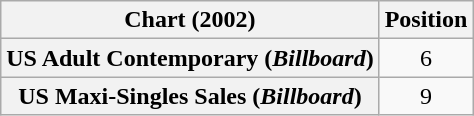<table class="wikitable plainrowheaders" style="text-align:center">
<tr>
<th scope="col">Chart (2002)</th>
<th scope="col">Position</th>
</tr>
<tr>
<th scope="row">US Adult Contemporary (<em>Billboard</em>)</th>
<td>6</td>
</tr>
<tr>
<th scope="row">US Maxi-Singles Sales (<em>Billboard</em>)</th>
<td>9</td>
</tr>
</table>
